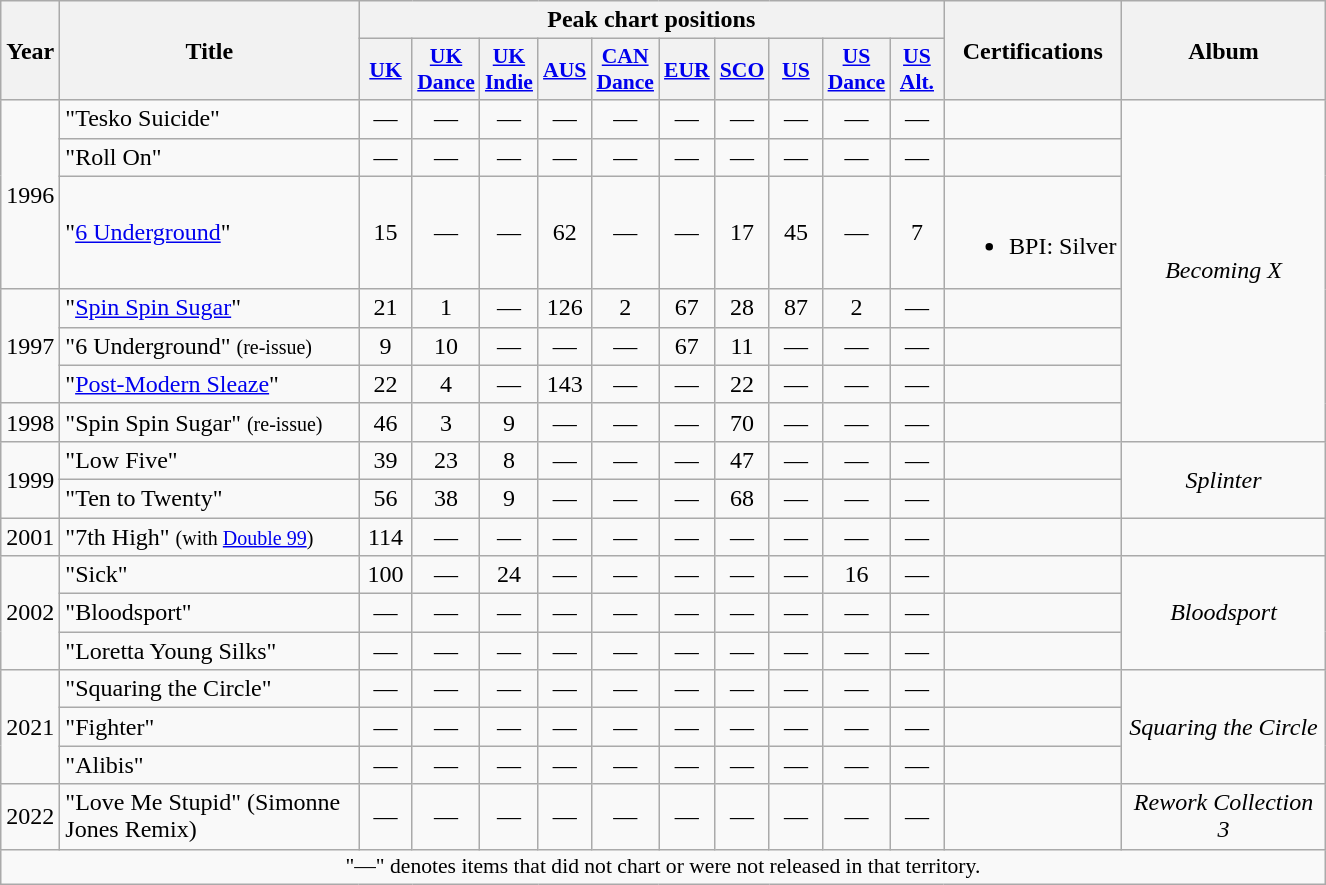<table class="wikitable" style="text-align:center;">
<tr>
<th rowspan="2" style="width:2em;">Year</th>
<th rowspan="2" style="width:12em;">Title</th>
<th colspan="10">Peak chart positions</th>
<th rowspan="2">Certifications</th>
<th rowspan="2" style="width:8em;">Album</th>
</tr>
<tr>
<th style="width:2em;font-size:90%;"><a href='#'>UK</a><br></th>
<th style="width:2em;font-size:90%;"><a href='#'>UK<br>Dance</a><br></th>
<th style="width:2em;font-size:90%;"><a href='#'>UK<br>Indie</a><br></th>
<th style="width:2em;font-size:90%;"><a href='#'>AUS</a><br></th>
<th style="width:2em;font-size:90%;"><a href='#'>CAN<br>Dance</a><br></th>
<th style="width:2em;font-size:90%;"><a href='#'>EUR</a><br></th>
<th style="width:2em;font-size:90%;"><a href='#'>SCO</a><br></th>
<th style="width:2em;font-size:90%;"><a href='#'>US</a><br></th>
<th style="width:2em;font-size:90%;"><a href='#'>US<br>Dance</a><br></th>
<th style="width:2em;font-size:90%;"><a href='#'>US<br>Alt.</a><br></th>
</tr>
<tr>
<td rowspan="3">1996</td>
<td style="text-align:left;">"Tesko Suicide"</td>
<td>—</td>
<td>—</td>
<td>—</td>
<td>—</td>
<td>—</td>
<td>—</td>
<td>—</td>
<td>—</td>
<td>—</td>
<td>—</td>
<td></td>
<td rowspan="7"><em>Becoming X</em></td>
</tr>
<tr>
<td style="text-align:left;">"Roll On"</td>
<td>—</td>
<td>—</td>
<td>—</td>
<td>—</td>
<td>—</td>
<td>—</td>
<td>—</td>
<td>—</td>
<td>—</td>
<td>—</td>
<td></td>
</tr>
<tr>
<td style="text-align:left;">"<a href='#'>6 Underground</a>"</td>
<td>15</td>
<td>—</td>
<td>—</td>
<td>62</td>
<td>—</td>
<td>—</td>
<td>17</td>
<td>45</td>
<td>—</td>
<td>7</td>
<td><br><ul><li>BPI: Silver</li></ul></td>
</tr>
<tr>
<td rowspan="3">1997</td>
<td style="text-align:left;">"<a href='#'>Spin Spin Sugar</a>"</td>
<td>21</td>
<td>1</td>
<td>—</td>
<td>126</td>
<td>2</td>
<td>67</td>
<td>28</td>
<td>87</td>
<td>2</td>
<td>—</td>
<td></td>
</tr>
<tr>
<td style="text-align:left;">"6 Underground" <small>(re-issue)</small></td>
<td>9</td>
<td>10</td>
<td>—</td>
<td>—</td>
<td>—</td>
<td>67</td>
<td>11</td>
<td>—</td>
<td>—</td>
<td>—</td>
<td></td>
</tr>
<tr>
<td style="text-align:left;">"<a href='#'>Post-Modern Sleaze</a>"</td>
<td>22</td>
<td>4</td>
<td>—</td>
<td>143</td>
<td>—</td>
<td>—</td>
<td>22</td>
<td>—</td>
<td>—</td>
<td>—</td>
<td></td>
</tr>
<tr>
<td>1998</td>
<td style="text-align:left;">"Spin Spin Sugar" <small>(re-issue)</small></td>
<td>46</td>
<td>3</td>
<td>9</td>
<td>—</td>
<td>—</td>
<td>—</td>
<td>70</td>
<td>—</td>
<td>—</td>
<td>—</td>
<td></td>
</tr>
<tr>
<td rowspan="2">1999</td>
<td style="text-align:left;">"Low Five"</td>
<td>39</td>
<td>23</td>
<td>8</td>
<td>—</td>
<td>—</td>
<td>—</td>
<td>47</td>
<td>—</td>
<td>—</td>
<td>—</td>
<td></td>
<td rowspan="2"><em>Splinter</em></td>
</tr>
<tr>
<td style="text-align:left;">"Ten to Twenty"</td>
<td>56</td>
<td>38</td>
<td>9</td>
<td>—</td>
<td>—</td>
<td>—</td>
<td>68</td>
<td>—</td>
<td>—</td>
<td>—</td>
<td></td>
</tr>
<tr>
<td>2001</td>
<td style="text-align:left;">"7th High" <small>(with <a href='#'>Double 99</a>)</small></td>
<td>114</td>
<td>—</td>
<td>—</td>
<td>—</td>
<td>—</td>
<td>—</td>
<td>—</td>
<td>—</td>
<td>—</td>
<td>—</td>
<td></td>
</tr>
<tr>
<td rowspan="3">2002</td>
<td style="text-align:left;">"Sick"</td>
<td>100</td>
<td>—</td>
<td>24</td>
<td>—</td>
<td>—</td>
<td>—</td>
<td>—</td>
<td>—</td>
<td>16</td>
<td>—</td>
<td></td>
<td rowspan="3"><em>Bloodsport</em></td>
</tr>
<tr>
<td style="text-align:left;">"Bloodsport"</td>
<td>—</td>
<td>—</td>
<td>—</td>
<td>—</td>
<td>—</td>
<td>—</td>
<td>—</td>
<td>—</td>
<td>—</td>
<td>—</td>
<td></td>
</tr>
<tr>
<td style="text-align:left;">"Loretta Young Silks"</td>
<td>—</td>
<td>—</td>
<td>—</td>
<td>—</td>
<td>—</td>
<td>—</td>
<td>—</td>
<td>—</td>
<td>—</td>
<td>—</td>
<td></td>
</tr>
<tr>
<td rowspan="3">2021</td>
<td style="text-align:left;">"Squaring the Circle"</td>
<td>—</td>
<td>—</td>
<td>—</td>
<td>—</td>
<td>—</td>
<td>—</td>
<td>—</td>
<td>—</td>
<td>—</td>
<td>—</td>
<td></td>
<td rowspan="3"><em>Squaring the Circle</em></td>
</tr>
<tr>
<td style="text-align:left;">"Fighter"</td>
<td>—</td>
<td>—</td>
<td>—</td>
<td>—</td>
<td>—</td>
<td>—</td>
<td>—</td>
<td>—</td>
<td>—</td>
<td>—</td>
<td></td>
</tr>
<tr>
<td style="text-align:left;">"Alibis"</td>
<td>—</td>
<td>—</td>
<td>—</td>
<td>—</td>
<td>—</td>
<td>—</td>
<td>—</td>
<td>—</td>
<td>—</td>
<td>—</td>
<td></td>
</tr>
<tr>
<td>2022</td>
<td style="text-align:left;">"Love Me Stupid" (Simonne Jones Remix)</td>
<td>—</td>
<td>—</td>
<td>—</td>
<td>—</td>
<td>—</td>
<td>—</td>
<td>—</td>
<td>—</td>
<td>—</td>
<td>—</td>
<td></td>
<td><em>Rework Collection 3</em></td>
</tr>
<tr>
<td colspan="15" style="font-size:90%">"—" denotes items that did not chart or were not released in that territory.</td>
</tr>
</table>
